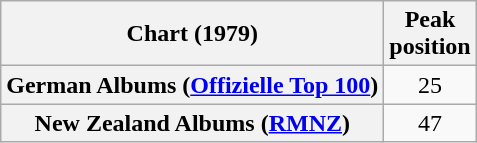<table class="wikitable sortable plainrowheaders" style="text-align:center">
<tr>
<th scope="col">Chart (1979)</th>
<th scope="col">Peak<br>position</th>
</tr>
<tr>
<th scope="row">German Albums (<a href='#'>Offizielle Top 100</a>)</th>
<td>25</td>
</tr>
<tr>
<th scope="row">New Zealand Albums (<a href='#'>RMNZ</a>)</th>
<td>47</td>
</tr>
</table>
